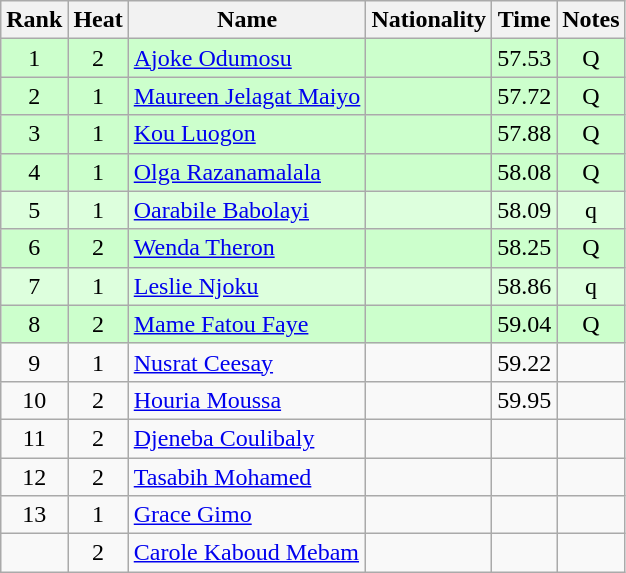<table class="wikitable sortable" style="text-align:center">
<tr>
<th>Rank</th>
<th>Heat</th>
<th>Name</th>
<th>Nationality</th>
<th>Time</th>
<th>Notes</th>
</tr>
<tr bgcolor=ccffcc>
<td>1</td>
<td>2</td>
<td align=left><a href='#'>Ajoke Odumosu</a></td>
<td align=left></td>
<td>57.53</td>
<td>Q</td>
</tr>
<tr bgcolor=ccffcc>
<td>2</td>
<td>1</td>
<td align=left><a href='#'>Maureen Jelagat Maiyo</a></td>
<td align=left></td>
<td>57.72</td>
<td>Q</td>
</tr>
<tr bgcolor=ccffcc>
<td>3</td>
<td>1</td>
<td align=left><a href='#'>Kou Luogon</a></td>
<td align=left></td>
<td>57.88</td>
<td>Q</td>
</tr>
<tr bgcolor=ccffcc>
<td>4</td>
<td>1</td>
<td align=left><a href='#'>Olga Razanamalala</a></td>
<td align=left></td>
<td>58.08</td>
<td>Q</td>
</tr>
<tr bgcolor=ddffdd>
<td>5</td>
<td>1</td>
<td align=left><a href='#'>Oarabile Babolayi</a></td>
<td align=left></td>
<td>58.09</td>
<td>q</td>
</tr>
<tr bgcolor=ccffcc>
<td>6</td>
<td>2</td>
<td align=left><a href='#'>Wenda Theron</a></td>
<td align=left></td>
<td>58.25</td>
<td>Q</td>
</tr>
<tr bgcolor=ddffdd>
<td>7</td>
<td>1</td>
<td align=left><a href='#'>Leslie Njoku</a></td>
<td align=left></td>
<td>58.86</td>
<td>q</td>
</tr>
<tr bgcolor=ccffcc>
<td>8</td>
<td>2</td>
<td align=left><a href='#'>Mame Fatou Faye</a></td>
<td align=left></td>
<td>59.04</td>
<td>Q</td>
</tr>
<tr>
<td>9</td>
<td>1</td>
<td align=left><a href='#'>Nusrat Ceesay</a></td>
<td align=left></td>
<td>59.22</td>
<td></td>
</tr>
<tr>
<td>10</td>
<td>2</td>
<td align=left><a href='#'>Houria Moussa</a></td>
<td align=left></td>
<td>59.95</td>
<td></td>
</tr>
<tr>
<td>11</td>
<td>2</td>
<td align=left><a href='#'>Djeneba Coulibaly</a></td>
<td align=left></td>
<td></td>
<td></td>
</tr>
<tr>
<td>12</td>
<td>2</td>
<td align=left><a href='#'>Tasabih Mohamed</a></td>
<td align=left></td>
<td></td>
<td></td>
</tr>
<tr>
<td>13</td>
<td>1</td>
<td align=left><a href='#'>Grace Gimo</a></td>
<td align=left></td>
<td></td>
<td></td>
</tr>
<tr>
<td></td>
<td>2</td>
<td align=left><a href='#'>Carole Kaboud Mebam</a></td>
<td align=left></td>
<td></td>
<td></td>
</tr>
</table>
